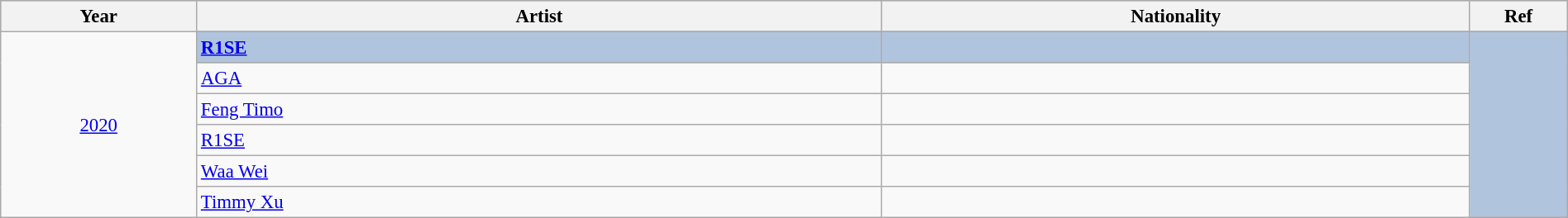<table class="wikitable sortable plainrowheaders" style="font-size:95%; width:100%;">
<tr style="background:#bebebe;">
<th style="width:10%;">Year</th>
<th style="width:35%;">Artist</th>
<th style="width:30%;">Nationality</th>
<th style="width:5%;">Ref</th>
</tr>
<tr>
<td rowspan="7" align="center"><a href='#'>2020</a></td>
</tr>
<tr style="background:#B0C4DE">
<td><strong><a href='#'>R1SE</a></strong></td>
<td></td>
<td rowspan="7" align="center"></td>
</tr>
<tr>
<td><a href='#'>AGA</a></td>
<td></td>
</tr>
<tr>
<td><a href='#'>Feng Timo</a></td>
<td></td>
</tr>
<tr>
<td><a href='#'>R1SE</a></td>
<td></td>
</tr>
<tr>
<td><a href='#'>Waa Wei</a></td>
<td></td>
</tr>
<tr>
<td><a href='#'>Timmy Xu</a></td>
<td></td>
</tr>
</table>
